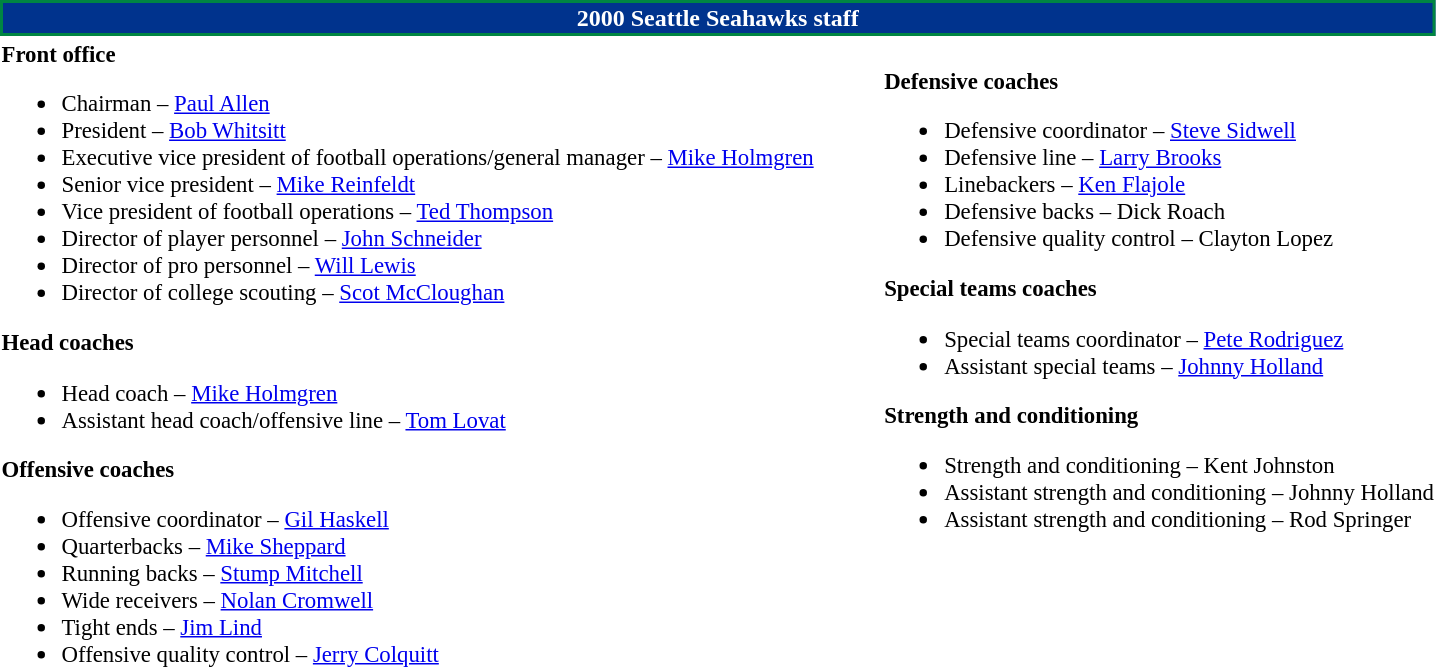<table class="toccolours" style="text-align: left;">
<tr>
<th colspan="7" style="background-color: #00338D; color: white; border: 2px solid #008542; text-align: center;"><strong>2000 Seattle Seahawks staff</strong></th>
</tr>
<tr>
<td style="font-size: 95%;" valign="top"><strong>Front office</strong><br><ul><li>Chairman – <a href='#'>Paul Allen</a></li><li>President – <a href='#'>Bob Whitsitt</a></li><li>Executive vice president of football operations/general manager – <a href='#'>Mike Holmgren</a></li><li>Senior vice president – <a href='#'>Mike Reinfeldt</a></li><li>Vice president of football operations – <a href='#'>Ted Thompson</a></li><li>Director of player personnel – <a href='#'>John Schneider</a></li><li>Director of pro personnel – <a href='#'>Will Lewis</a></li><li>Director of college scouting – <a href='#'>Scot McCloughan</a></li></ul><strong>Head coaches</strong><ul><li>Head coach – <a href='#'>Mike Holmgren</a></li><li>Assistant head coach/offensive line – <a href='#'>Tom Lovat</a></li></ul><strong>Offensive coaches</strong><ul><li>Offensive coordinator – <a href='#'>Gil Haskell</a></li><li>Quarterbacks – <a href='#'>Mike Sheppard</a></li><li>Running backs – <a href='#'>Stump Mitchell</a></li><li>Wide receivers – <a href='#'>Nolan Cromwell</a></li><li>Tight ends – <a href='#'>Jim Lind</a></li><li>Offensive quality control – <a href='#'>Jerry Colquitt</a></li></ul></td>
<td width="35"> </td>
<td valign="top"></td>
<td style="font-size: 95%;" valign="top"><br><strong>Defensive coaches</strong><ul><li>Defensive coordinator – <a href='#'>Steve Sidwell</a></li><li>Defensive line – <a href='#'>Larry Brooks</a></li><li>Linebackers – <a href='#'>Ken Flajole</a></li><li>Defensive backs – Dick Roach</li><li>Defensive quality control – Clayton Lopez</li></ul><strong>Special teams coaches</strong><ul><li>Special teams coordinator – <a href='#'>Pete Rodriguez</a></li><li>Assistant special teams – <a href='#'>Johnny Holland</a></li></ul><strong>Strength and conditioning</strong><ul><li>Strength and conditioning – Kent Johnston</li><li>Assistant strength and conditioning – Johnny Holland</li><li>Assistant strength and conditioning – Rod Springer</li></ul></td>
</tr>
</table>
